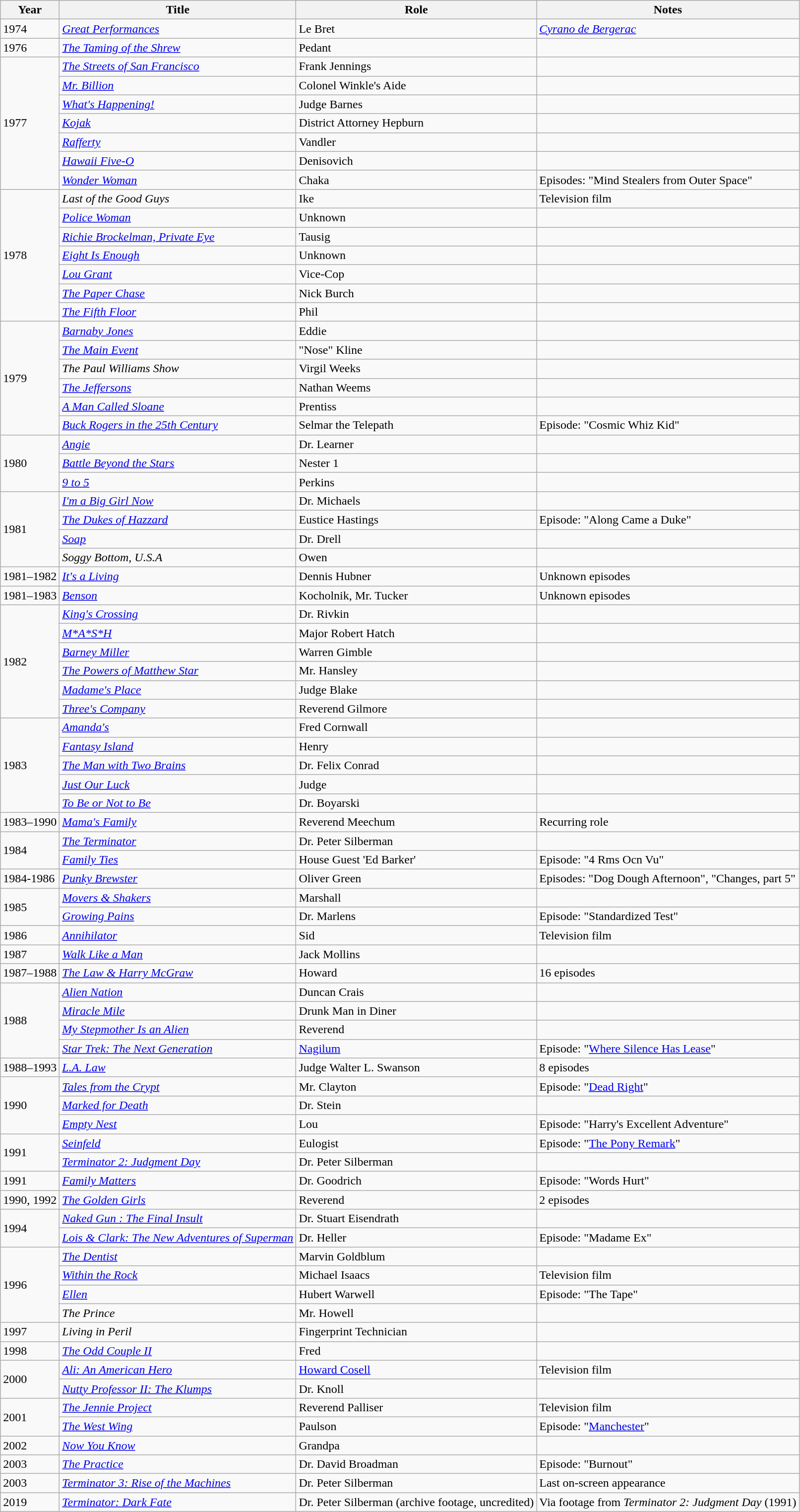<table class="wikitable sortable">
<tr>
<th>Year</th>
<th>Title</th>
<th>Role</th>
<th>Notes</th>
</tr>
<tr>
<td>1974</td>
<td><em><a href='#'>Great Performances</a></em></td>
<td>Le Bret</td>
<td><em><a href='#'>Cyrano de Bergerac</a></em></td>
</tr>
<tr>
<td>1976</td>
<td><em><a href='#'>The Taming of the Shrew</a></em></td>
<td>Pedant</td>
<td></td>
</tr>
<tr>
<td rowspan="7">1977</td>
<td><em><a href='#'>The Streets of San Francisco</a></em></td>
<td>Frank Jennings</td>
<td></td>
</tr>
<tr>
<td><em><a href='#'>Mr. Billion</a></em></td>
<td>Colonel Winkle's Aide</td>
<td></td>
</tr>
<tr>
<td><em><a href='#'>What's Happening!</a></em></td>
<td>Judge Barnes</td>
<td></td>
</tr>
<tr>
<td><em><a href='#'>Kojak</a></em></td>
<td>District Attorney Hepburn</td>
<td></td>
</tr>
<tr>
<td><em><a href='#'>Rafferty</a></em></td>
<td>Vandler</td>
<td></td>
</tr>
<tr>
<td><em><a href='#'>Hawaii Five-O</a></em></td>
<td>Denisovich</td>
<td></td>
</tr>
<tr>
<td><em><a href='#'>Wonder Woman</a></em></td>
<td>Chaka</td>
<td>Episodes: "Mind Stealers from Outer Space"</td>
</tr>
<tr>
<td rowspan="7">1978</td>
<td><em>Last of the Good Guys</em></td>
<td>Ike</td>
<td>Television film</td>
</tr>
<tr>
<td><em><a href='#'>Police Woman</a></em></td>
<td>Unknown</td>
<td></td>
</tr>
<tr>
<td><em><a href='#'>Richie Brockelman, Private Eye</a></em></td>
<td>Tausig</td>
<td></td>
</tr>
<tr>
<td><em><a href='#'>Eight Is Enough</a></em></td>
<td>Unknown</td>
<td></td>
</tr>
<tr>
<td><em><a href='#'>Lou Grant</a></em></td>
<td>Vice-Cop</td>
<td></td>
</tr>
<tr>
<td><em><a href='#'>The Paper Chase</a></em></td>
<td>Nick Burch</td>
<td></td>
</tr>
<tr>
<td><em><a href='#'>The Fifth Floor</a></em></td>
<td>Phil</td>
<td></td>
</tr>
<tr>
<td rowspan="6">1979</td>
<td><em><a href='#'>Barnaby Jones</a></em></td>
<td>Eddie</td>
<td></td>
</tr>
<tr>
<td><em><a href='#'>The Main Event</a></em></td>
<td>"Nose" Kline</td>
<td></td>
</tr>
<tr>
<td><em>The Paul Williams Show</em></td>
<td>Virgil Weeks</td>
<td></td>
</tr>
<tr>
<td><em><a href='#'>The Jeffersons</a></em></td>
<td>Nathan Weems</td>
<td></td>
</tr>
<tr>
<td><em><a href='#'>A Man Called Sloane</a></em></td>
<td>Prentiss</td>
<td></td>
</tr>
<tr>
<td><em><a href='#'>Buck Rogers in the 25th Century</a></em></td>
<td>Selmar the Telepath</td>
<td>Episode: "Cosmic Whiz Kid"</td>
</tr>
<tr>
<td rowspan="3">1980</td>
<td><em><a href='#'>Angie</a></em></td>
<td>Dr. Learner</td>
<td></td>
</tr>
<tr>
<td><em><a href='#'>Battle Beyond the Stars</a></em></td>
<td>Nester 1</td>
<td></td>
</tr>
<tr>
<td><em><a href='#'>9 to 5</a></em></td>
<td>Perkins</td>
<td></td>
</tr>
<tr>
<td rowspan="4">1981</td>
<td><em><a href='#'>I'm a Big Girl Now</a></em></td>
<td>Dr. Michaels</td>
<td></td>
</tr>
<tr>
<td><em><a href='#'>The Dukes of Hazzard</a></em></td>
<td>Eustice Hastings</td>
<td>Episode: "Along Came a Duke"</td>
</tr>
<tr>
<td><em><a href='#'>Soap</a></em></td>
<td>Dr. Drell</td>
<td></td>
</tr>
<tr>
<td><em>Soggy Bottom, U.S.A</em></td>
<td>Owen</td>
<td></td>
</tr>
<tr>
<td>1981–1982</td>
<td><em><a href='#'>It's a Living</a></em></td>
<td>Dennis Hubner</td>
<td>Unknown episodes</td>
</tr>
<tr>
<td>1981–1983</td>
<td><em><a href='#'>Benson</a></em></td>
<td>Kocholnik, Mr. Tucker</td>
<td>Unknown episodes</td>
</tr>
<tr>
<td rowspan="6">1982</td>
<td><em><a href='#'>King's Crossing</a></em></td>
<td>Dr. Rivkin</td>
<td></td>
</tr>
<tr>
<td><em><a href='#'>M*A*S*H</a></em></td>
<td>Major Robert Hatch</td>
<td></td>
</tr>
<tr>
<td><em><a href='#'>Barney Miller</a></em></td>
<td>Warren Gimble</td>
<td></td>
</tr>
<tr>
<td><em><a href='#'>The Powers of Matthew Star</a></em></td>
<td>Mr. Hansley</td>
<td></td>
</tr>
<tr>
<td><em><a href='#'>Madame's Place</a></em></td>
<td>Judge Blake</td>
<td></td>
</tr>
<tr>
<td><em><a href='#'>Three's Company</a></em></td>
<td>Reverend Gilmore</td>
<td></td>
</tr>
<tr>
<td rowspan="5">1983</td>
<td><em><a href='#'>Amanda's</a></em></td>
<td>Fred Cornwall</td>
<td></td>
</tr>
<tr>
<td><em><a href='#'>Fantasy Island</a></em></td>
<td>Henry</td>
<td></td>
</tr>
<tr>
<td><em><a href='#'>The Man with Two Brains</a></em></td>
<td>Dr. Felix Conrad</td>
<td></td>
</tr>
<tr>
<td><em><a href='#'>Just Our Luck</a></em></td>
<td>Judge</td>
<td></td>
</tr>
<tr>
<td><em><a href='#'>To Be or Not to Be</a></em></td>
<td>Dr. Boyarski</td>
<td></td>
</tr>
<tr>
<td>1983–1990</td>
<td><em><a href='#'>Mama's Family</a></em></td>
<td>Reverend Meechum</td>
<td>Recurring role</td>
</tr>
<tr>
<td rowspan="2">1984</td>
<td><em><a href='#'>The Terminator</a></em></td>
<td>Dr. Peter Silberman</td>
<td></td>
</tr>
<tr>
<td><em><a href='#'>Family Ties</a></em></td>
<td>House Guest 'Ed Barker'</td>
<td>Episode: "4 Rms Ocn Vu"</td>
</tr>
<tr>
<td>1984-1986</td>
<td><em><a href='#'>Punky Brewster</a></em></td>
<td>Oliver Green</td>
<td>Episodes: "Dog Dough Afternoon", "Changes, part 5"</td>
</tr>
<tr>
<td rowspan="2">1985</td>
<td><em><a href='#'>Movers & Shakers</a></em></td>
<td>Marshall</td>
<td></td>
</tr>
<tr>
<td><em><a href='#'>Growing Pains</a></em></td>
<td>Dr. Marlens</td>
<td>Episode: "Standardized Test"</td>
</tr>
<tr>
<td>1986</td>
<td><em><a href='#'>Annihilator</a></em></td>
<td>Sid</td>
<td>Television film</td>
</tr>
<tr>
<td>1987</td>
<td><em><a href='#'>Walk Like a Man</a></em></td>
<td>Jack Mollins</td>
<td></td>
</tr>
<tr>
<td>1987–1988</td>
<td><em><a href='#'>The Law & Harry McGraw</a></em></td>
<td>Howard</td>
<td>16 episodes</td>
</tr>
<tr>
<td rowspan="4">1988</td>
<td><em><a href='#'>Alien Nation</a></em></td>
<td>Duncan Crais</td>
<td></td>
</tr>
<tr>
<td><em><a href='#'>Miracle Mile</a></em></td>
<td>Drunk Man in Diner</td>
<td></td>
</tr>
<tr>
<td><em><a href='#'>My Stepmother Is an Alien</a></em></td>
<td>Reverend</td>
<td></td>
</tr>
<tr>
<td><em><a href='#'>Star Trek: The Next Generation</a></em></td>
<td><a href='#'>Nagilum</a></td>
<td>Episode: "<a href='#'>Where Silence Has Lease</a>"</td>
</tr>
<tr>
<td>1988–1993</td>
<td><em><a href='#'>L.A. Law</a></em></td>
<td>Judge Walter L. Swanson</td>
<td>8 episodes</td>
</tr>
<tr>
<td rowspan="3">1990</td>
<td><em><a href='#'>Tales from the Crypt</a></em></td>
<td>Mr. Clayton</td>
<td>Episode: "<a href='#'>Dead Right</a>"</td>
</tr>
<tr>
<td><em><a href='#'>Marked for Death</a></em></td>
<td>Dr. Stein</td>
<td></td>
</tr>
<tr>
<td><em><a href='#'>Empty Nest</a></em></td>
<td>Lou</td>
<td>Episode: "Harry's Excellent Adventure"</td>
</tr>
<tr>
<td rowspan="2">1991</td>
<td><em><a href='#'>Seinfeld</a></em></td>
<td>Eulogist</td>
<td>Episode: "<a href='#'>The Pony Remark</a>"</td>
</tr>
<tr>
<td><em><a href='#'>Terminator 2: Judgment Day</a></em></td>
<td>Dr. Peter Silberman</td>
<td></td>
</tr>
<tr>
<td>1991</td>
<td><em><a href='#'>Family Matters</a></em></td>
<td>Dr. Goodrich</td>
<td>Episode: "Words Hurt"</td>
</tr>
<tr>
<td>1990, 1992</td>
<td><em><a href='#'>The Golden Girls</a></em></td>
<td>Reverend</td>
<td>2 episodes</td>
</tr>
<tr>
<td rowspan="2">1994</td>
<td><em><a href='#'>Naked Gun : The Final Insult</a></em></td>
<td>Dr. Stuart Eisendrath</td>
<td></td>
</tr>
<tr>
<td><em><a href='#'>Lois & Clark: The New Adventures of Superman</a></em></td>
<td>Dr. Heller</td>
<td>Episode: "Madame Ex"</td>
</tr>
<tr>
<td rowspan="4">1996</td>
<td><em><a href='#'>The Dentist</a></em></td>
<td>Marvin Goldblum</td>
<td></td>
</tr>
<tr>
<td><em><a href='#'>Within the Rock</a></em></td>
<td>Michael Isaacs</td>
<td>Television film</td>
</tr>
<tr>
<td><em><a href='#'>Ellen</a></em></td>
<td>Hubert Warwell</td>
<td>Episode: "The Tape"</td>
</tr>
<tr>
<td><em>The Prince</em></td>
<td>Mr. Howell</td>
<td></td>
</tr>
<tr>
<td>1997</td>
<td><em>Living in Peril</em></td>
<td>Fingerprint Technician</td>
<td></td>
</tr>
<tr>
<td>1998</td>
<td><em><a href='#'>The Odd Couple II</a></em></td>
<td>Fred</td>
<td></td>
</tr>
<tr>
<td rowspan="2">2000</td>
<td><em><a href='#'>Ali: An American Hero</a></em></td>
<td><a href='#'>Howard Cosell</a></td>
<td>Television film</td>
</tr>
<tr>
<td><em><a href='#'>Nutty Professor II: The Klumps</a></em></td>
<td>Dr. Knoll</td>
<td></td>
</tr>
<tr>
<td rowspan="2">2001</td>
<td><em><a href='#'>The Jennie Project</a></em></td>
<td>Reverend Palliser</td>
<td>Television film</td>
</tr>
<tr>
<td><em><a href='#'>The West Wing</a></em></td>
<td>Paulson</td>
<td>Episode: "<a href='#'>Manchester</a>"</td>
</tr>
<tr>
<td>2002</td>
<td><em><a href='#'>Now You Know</a></em></td>
<td>Grandpa</td>
<td></td>
</tr>
<tr>
<td>2003</td>
<td><em><a href='#'>The Practice</a></em></td>
<td>Dr. David Broadman</td>
<td>Episode: "Burnout"</td>
</tr>
<tr>
<td>2003</td>
<td><em><a href='#'>Terminator 3: Rise of the Machines</a></em></td>
<td>Dr. Peter Silberman</td>
<td>Last on-screen appearance</td>
</tr>
<tr>
<td>2019</td>
<td><em><a href='#'>Terminator: Dark Fate</a></em></td>
<td>Dr. Peter Silberman (archive footage, uncredited)</td>
<td>Via footage from <em>Terminator 2: Judgment Day</em> (1991)</td>
</tr>
</table>
